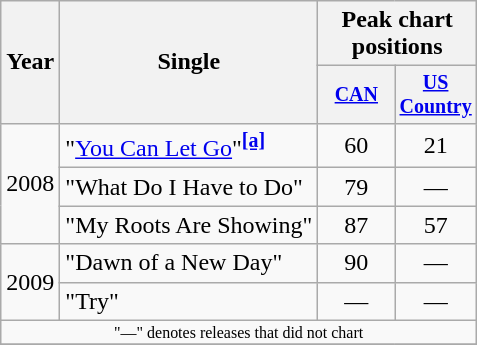<table class="wikitable" style="text-align:center;">
<tr>
<th rowspan="2">Year</th>
<th rowspan="2">Single</th>
<th colspan="2">Peak chart<br>positions</th>
</tr>
<tr style="font-size:smaller;">
<th width="45"><a href='#'>CAN</a></th>
<th width="45"><a href='#'>US Country</a></th>
</tr>
<tr>
<td rowspan="3">2008</td>
<td align="left">"<a href='#'>You Can Let Go</a>"<sup><a href='#'><strong>[a]</strong></a></sup></td>
<td>60</td>
<td>21</td>
</tr>
<tr>
<td align="left">"What Do I Have to Do"</td>
<td>79</td>
<td>—</td>
</tr>
<tr>
<td align="left">"My Roots Are Showing"</td>
<td>87</td>
<td>57</td>
</tr>
<tr>
<td rowspan="2">2009</td>
<td align="left">"Dawn of a New Day"</td>
<td>90</td>
<td>—</td>
</tr>
<tr>
<td align="left">"Try"</td>
<td>—</td>
<td>—</td>
</tr>
<tr>
<td colspan="4" style="font-size:8pt">"—" denotes releases that did not chart</td>
</tr>
<tr>
</tr>
</table>
